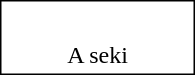<table style="margin:1em;border: solid thin;width: 130px;float: right;">
<tr>
<td style="padding: 2px;"><br></td>
</tr>
<tr>
<td style="text-align:center">A seki</td>
</tr>
</table>
